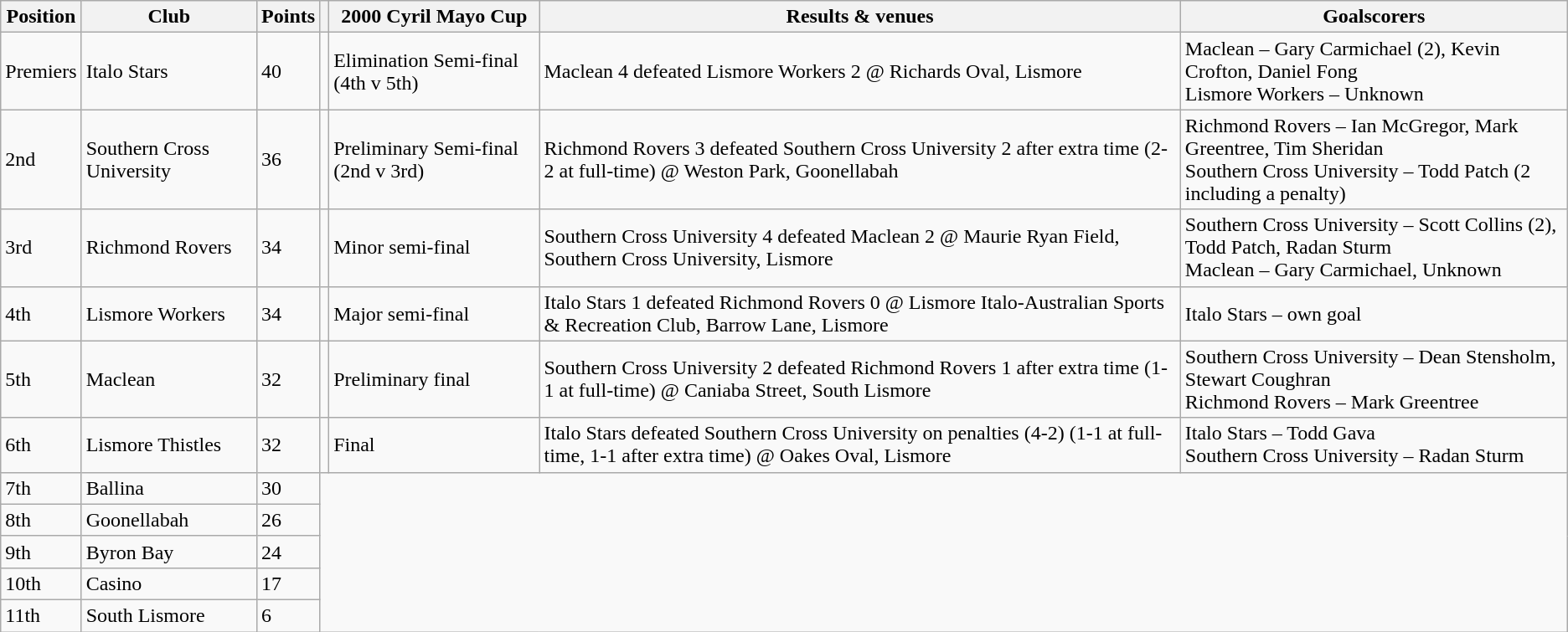<table class="wikitable">
<tr>
<th>Position</th>
<th>Club</th>
<th>Points</th>
<th></th>
<th>2000 Cyril Mayo Cup</th>
<th>Results & venues</th>
<th>Goalscorers</th>
</tr>
<tr>
<td>Premiers</td>
<td>Italo Stars</td>
<td>40</td>
<td></td>
<td>Elimination Semi-final (4th v 5th)</td>
<td>Maclean 4 defeated Lismore Workers 2 @ Richards Oval, Lismore</td>
<td>Maclean – Gary Carmichael (2), Kevin Crofton, Daniel Fong<br>Lismore Workers – Unknown</td>
</tr>
<tr>
<td>2nd</td>
<td>Southern Cross University</td>
<td>36</td>
<td></td>
<td>Preliminary Semi-final (2nd v 3rd)</td>
<td>Richmond Rovers 3 defeated Southern Cross University 2 after extra time (2-2 at full-time) @ Weston Park, Goonellabah</td>
<td>Richmond Rovers – Ian McGregor, Mark Greentree, Tim Sheridan<br>Southern Cross University – Todd Patch (2 including a penalty)</td>
</tr>
<tr>
<td>3rd</td>
<td>Richmond Rovers</td>
<td>34</td>
<td></td>
<td>Minor semi-final</td>
<td>Southern Cross University 4 defeated Maclean 2 @ Maurie Ryan Field, Southern Cross University, Lismore</td>
<td>Southern Cross University – Scott Collins (2), Todd Patch, Radan Sturm<br>Maclean – Gary Carmichael, Unknown</td>
</tr>
<tr>
<td>4th</td>
<td>Lismore Workers</td>
<td>34</td>
<td></td>
<td>Major semi-final</td>
<td>Italo Stars 1 defeated Richmond Rovers 0 @ Lismore Italo-Australian Sports & Recreation Club, Barrow Lane, Lismore</td>
<td>Italo Stars – own goal</td>
</tr>
<tr>
<td>5th</td>
<td>Maclean</td>
<td>32</td>
<td></td>
<td>Preliminary final</td>
<td>Southern Cross University 2 defeated Richmond Rovers 1 after extra time (1-1 at full-time) @ Caniaba Street, South Lismore</td>
<td>Southern Cross University – Dean Stensholm, Stewart Coughran<br>Richmond Rovers – Mark Greentree</td>
</tr>
<tr>
<td>6th</td>
<td>Lismore Thistles</td>
<td>32</td>
<td></td>
<td>Final</td>
<td>Italo Stars defeated Southern Cross University on penalties (4-2) (1-1 at full-time, 1-1 after extra time) @ Oakes Oval, Lismore</td>
<td>Italo Stars – Todd Gava<br>Southern Cross University – Radan Sturm</td>
</tr>
<tr>
<td>7th</td>
<td>Ballina</td>
<td>30</td>
</tr>
<tr>
<td>8th</td>
<td>Goonellabah</td>
<td>26</td>
</tr>
<tr>
<td>9th</td>
<td>Byron Bay</td>
<td>24</td>
</tr>
<tr>
<td>10th</td>
<td>Casino</td>
<td>17</td>
</tr>
<tr>
<td>11th</td>
<td>South Lismore</td>
<td>6</td>
</tr>
</table>
